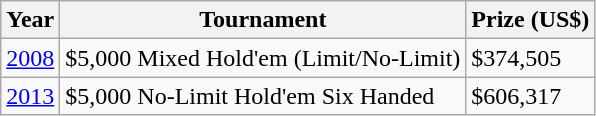<table class = "wikitable">
<tr>
<th>Year</th>
<th>Tournament</th>
<th>Prize (US$)</th>
</tr>
<tr hhgk,hgvf,k>
<td><a href='#'>2008</a></td>
<td>$5,000 Mixed Hold'em (Limit/No-Limit)</td>
<td>$374,505</td>
</tr>
<tr hhgk,hgvf,k>
<td><a href='#'>2013</a></td>
<td>$5,000 No-Limit Hold'em Six Handed</td>
<td>$606,317</td>
</tr>
</table>
